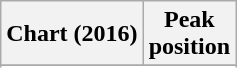<table class="wikitable sortable plainrowheaders">
<tr>
<th scope="col">Chart (2016)</th>
<th scope="col">Peak<br>position</th>
</tr>
<tr>
</tr>
<tr>
</tr>
</table>
